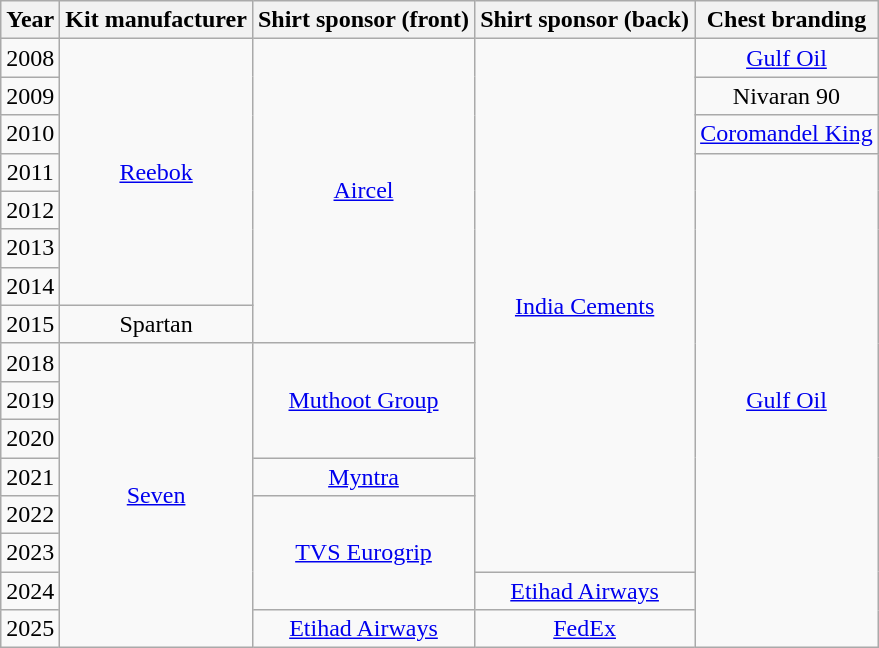<table class="wikitable" style="text-align:center;">
<tr>
<th>Year</th>
<th>Kit manufacturer</th>
<th>Shirt sponsor (front)</th>
<th>Shirt sponsor (back)</th>
<th>Chest branding</th>
</tr>
<tr>
<td>2008</td>
<td rowspan="7"><a href='#'>Reebok</a></td>
<td rowspan="8"><a href='#'>Aircel</a></td>
<td rowspan="14"><a href='#'>India Cements</a></td>
<td><a href='#'>Gulf Oil</a></td>
</tr>
<tr>
<td>2009</td>
<td>Nivaran 90</td>
</tr>
<tr>
<td>2010</td>
<td><a href='#'>Coromandel King</a></td>
</tr>
<tr>
<td>2011</td>
<td rowspan="13"><a href='#'>Gulf Oil</a></td>
</tr>
<tr>
<td>2012</td>
</tr>
<tr>
<td>2013</td>
</tr>
<tr>
<td>2014</td>
</tr>
<tr>
<td>2015</td>
<td>Spartan</td>
</tr>
<tr>
<td>2018</td>
<td rowspan="8"><a href='#'>Seven</a></td>
<td rowspan="3"><a href='#'>Muthoot Group</a></td>
</tr>
<tr>
<td>2019</td>
</tr>
<tr>
<td>2020</td>
</tr>
<tr>
<td>2021</td>
<td><a href='#'>Myntra</a></td>
</tr>
<tr>
<td>2022</td>
<td rowspan="3"><a href='#'>TVS Eurogrip</a></td>
</tr>
<tr>
<td>2023</td>
</tr>
<tr>
<td>2024</td>
<td><a href='#'>Etihad Airways</a></td>
</tr>
<tr>
<td>2025</td>
<td><a href='#'>Etihad Airways</a></td>
<td><a href='#'>FedEx</a></td>
</tr>
</table>
